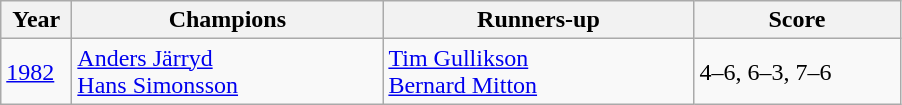<table class="wikitable">
<tr>
<th style="width:40px">Year</th>
<th style="width:200px">Champions</th>
<th style="width:200px">Runners-up</th>
<th style="width:130px" class="unsortable">Score</th>
</tr>
<tr>
<td><a href='#'>1982</a></td>
<td> <a href='#'>Anders Järryd</a><br> <a href='#'>Hans Simonsson</a></td>
<td> <a href='#'>Tim Gullikson</a><br> <a href='#'>Bernard Mitton</a></td>
<td>4–6, 6–3, 7–6</td>
</tr>
</table>
